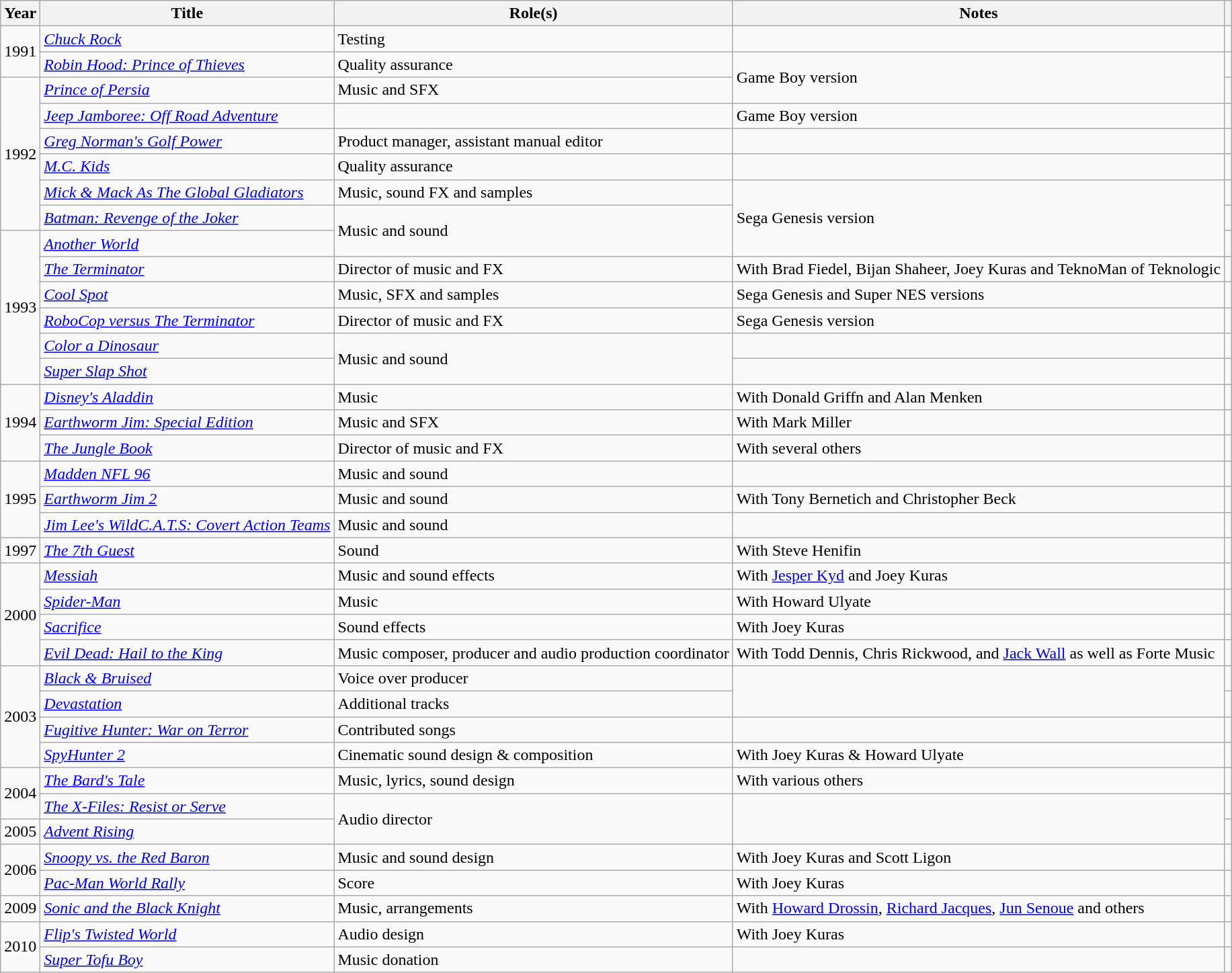<table class="wikitable">
<tr>
<th>Year</th>
<th>Title</th>
<th>Role(s)</th>
<th>Notes</th>
<th></th>
</tr>
<tr>
<td rowspan="2">1991</td>
<td><em><a href='#'>Chuck Rock</a></em></td>
<td>Testing</td>
<td></td>
<td></td>
</tr>
<tr>
<td><em><a href='#'>Robin Hood: Prince of Thieves</a></em></td>
<td>Quality assurance</td>
<td rowspan="2">Game Boy version</td>
<td></td>
</tr>
<tr>
<td rowspan="6">1992</td>
<td><em><a href='#'>Prince of Persia</a></em></td>
<td>Music and SFX</td>
<td></td>
</tr>
<tr>
<td><em><a href='#'>Jeep Jamboree: Off Road Adventure</a></em></td>
<td Music, U.S. product manager></td>
<td>Game Boy version</td>
<td></td>
</tr>
<tr>
<td><em><a href='#'>Greg Norman's Golf Power</a></em></td>
<td>Product manager, assistant manual editor</td>
<td></td>
<td></td>
</tr>
<tr>
<td><em><a href='#'>M.C. Kids</a></em></td>
<td>Quality assurance</td>
<td></td>
<td></td>
</tr>
<tr>
<td><em><a href='#'>Mick & Mack As The Global Gladiators</a></em></td>
<td>Music, sound FX and samples</td>
<td rowspan="3">Sega Genesis version</td>
<td></td>
</tr>
<tr>
<td><em><a href='#'>Batman: Revenge of the Joker</a></em></td>
<td rowspan="2">Music and sound</td>
<td></td>
</tr>
<tr>
<td rowspan="6">1993</td>
<td><em><a href='#'>Another World</a></em></td>
<td></td>
</tr>
<tr>
<td><em><a href='#'>The Terminator</a></em></td>
<td>Director of music and FX</td>
<td>With Brad Fiedel, Bijan Shaheer, Joey Kuras and TeknoMan of Teknologic</td>
<td></td>
</tr>
<tr>
<td><em><a href='#'>Cool Spot</a></em></td>
<td>Music, SFX and samples</td>
<td>Sega Genesis and Super NES versions</td>
<td></td>
</tr>
<tr>
<td><em><a href='#'>RoboCop versus The Terminator</a></em></td>
<td>Director of music and FX</td>
<td>Sega Genesis version</td>
<td></td>
</tr>
<tr>
<td><em><a href='#'>Color a Dinosaur</a></em></td>
<td rowspan="2">Music and sound</td>
<td></td>
<td></td>
</tr>
<tr>
<td><em><a href='#'>Super Slap Shot</a></em></td>
<td></td>
<td></td>
</tr>
<tr>
<td rowspan="3">1994</td>
<td><em><a href='#'>Disney's Aladdin</a></em></td>
<td>Music</td>
<td>With Donald Griffn and Alan Menken</td>
<td></td>
</tr>
<tr>
<td><em><a href='#'>Earthworm Jim: Special Edition</a></em></td>
<td>Music and SFX</td>
<td>With Mark Miller</td>
<td></td>
</tr>
<tr>
<td><em><a href='#'>The Jungle Book</a></em></td>
<td>Director of music and FX</td>
<td>With several others</td>
<td></td>
</tr>
<tr>
<td rowspan="3">1995</td>
<td><em><a href='#'>Madden NFL 96</a></em></td>
<td>Music and sound</td>
<td></td>
<td></td>
</tr>
<tr>
<td><em><a href='#'>Earthworm Jim 2</a></em></td>
<td>Music and sound</td>
<td>With Tony Bernetich and Christopher Beck</td>
<td></td>
</tr>
<tr>
<td><em><a href='#'>Jim Lee's WildC.A.T.S: Covert Action Teams</a></em></td>
<td>Music and sound</td>
<td></td>
<td></td>
</tr>
<tr>
<td>1997</td>
<td><em><a href='#'>The 7th Guest</a></em></td>
<td>Sound</td>
<td>With Steve Henifin</td>
<td></td>
</tr>
<tr>
<td rowspan="4">2000</td>
<td><em><a href='#'>Messiah</a></em></td>
<td>Music and sound effects</td>
<td>With <a href='#'>Jesper Kyd</a> and Joey Kuras</td>
<td></td>
</tr>
<tr>
<td><em><a href='#'>Spider-Man</a></em></td>
<td>Music</td>
<td>With Howard Ulyate</td>
<td></td>
</tr>
<tr>
<td><em><a href='#'>Sacrifice</a></em></td>
<td>Sound effects</td>
<td>With Joey Kuras</td>
<td></td>
</tr>
<tr>
<td><em><a href='#'>Evil Dead: Hail to the King</a></em></td>
<td>Music composer, producer and audio production coordinator</td>
<td>With Todd Dennis, Chris Rickwood, and <a href='#'>Jack Wall</a> as well as Forte Music</td>
<td></td>
</tr>
<tr>
<td rowspan="4">2003</td>
<td><em><a href='#'>Black & Bruised</a></em></td>
<td>Voice over producer</td>
<td rowspan="2"></td>
<td></td>
</tr>
<tr>
<td><em><a href='#'>Devastation</a></em></td>
<td>Additional tracks</td>
<td></td>
</tr>
<tr>
<td><em><a href='#'>Fugitive Hunter: War on Terror</a></em></td>
<td>Contributed songs</td>
<td></td>
<td></td>
</tr>
<tr>
<td><em><a href='#'>SpyHunter 2</a></em></td>
<td>Cinematic sound design & composition</td>
<td>With Joey Kuras & Howard Ulyate</td>
<td></td>
</tr>
<tr>
<td rowspan="2">2004</td>
<td><em><a href='#'>The Bard's Tale</a></em></td>
<td>Music, lyrics, sound design</td>
<td>With various others</td>
<td></td>
</tr>
<tr>
<td><em><a href='#'>The X-Files: Resist or Serve</a></em></td>
<td rowspan="2">Audio director</td>
<td rowspan="2"></td>
<td></td>
</tr>
<tr>
<td>2005</td>
<td><em><a href='#'>Advent Rising</a></em></td>
<td></td>
</tr>
<tr>
<td rowspan="2">2006</td>
<td><em><a href='#'>Snoopy vs. the Red Baron</a></em></td>
<td>Music and sound design</td>
<td>With Joey Kuras and Scott Ligon</td>
<td></td>
</tr>
<tr>
<td><em><a href='#'>Pac-Man World Rally</a></em></td>
<td>Score</td>
<td>With Joey Kuras</td>
<td></td>
</tr>
<tr>
<td>2009</td>
<td><em><a href='#'>Sonic and the Black Knight</a></em></td>
<td>Music, arrangements</td>
<td>With <a href='#'>Howard Drossin</a>, <a href='#'>Richard Jacques</a>, <a href='#'>Jun Senoue</a> and others</td>
<td></td>
</tr>
<tr>
<td rowspan="2">2010</td>
<td><em><a href='#'>Flip's Twisted World</a></em></td>
<td>Audio design</td>
<td>With Joey Kuras</td>
<td></td>
</tr>
<tr>
<td><em><a href='#'>Super Tofu Boy</a></em></td>
<td>Music donation</td>
<td></td>
<td></td>
</tr>
</table>
